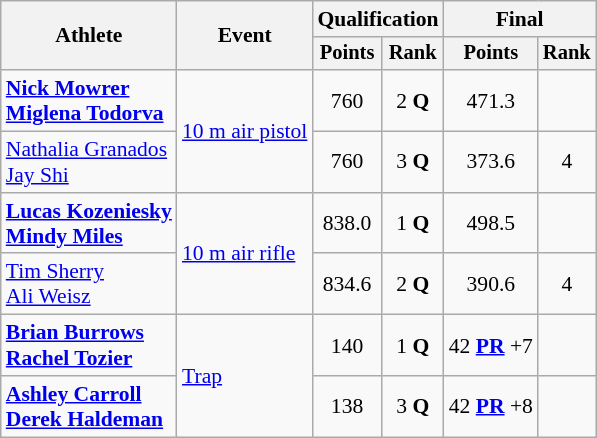<table class=wikitable style=font-size:90%;text-align:center>
<tr>
<th rowspan=2>Athlete</th>
<th rowspan=2>Event</th>
<th colspan=2>Qualification</th>
<th colspan=2>Final</th>
</tr>
<tr style=font-size:95%>
<th>Points</th>
<th>Rank</th>
<th>Points</th>
<th>Rank</th>
</tr>
<tr>
<td align=left><strong><a href='#'>Nick Mowrer</a><br><a href='#'>Miglena Todorva</a></strong></td>
<td align=left rowspan=2><a href='#'>10 m air pistol</a></td>
<td>760</td>
<td>2 <strong>Q</strong></td>
<td>471.3</td>
<td></td>
</tr>
<tr>
<td align=left><a href='#'>Nathalia Granados</a><br><a href='#'>Jay Shi</a></td>
<td>760</td>
<td>3 <strong>Q</strong></td>
<td>373.6</td>
<td>4</td>
</tr>
<tr>
<td align=left><strong><a href='#'>Lucas Kozeniesky</a><br><a href='#'>Mindy Miles</a></strong></td>
<td align=left rowspan=2><a href='#'>10 m air rifle</a></td>
<td>838.0</td>
<td>1 <strong>Q</strong></td>
<td>498.5</td>
<td></td>
</tr>
<tr>
<td align=left><a href='#'>Tim Sherry</a><br><a href='#'>Ali Weisz</a></td>
<td>834.6</td>
<td>2 <strong>Q</strong></td>
<td>390.6</td>
<td>4</td>
</tr>
<tr>
<td align=left><strong><a href='#'>Brian Burrows</a><br><a href='#'>Rachel Tozier</a></strong></td>
<td align=left rowspan=2><a href='#'>Trap</a></td>
<td>140</td>
<td>1 <strong>Q</strong></td>
<td>42 <strong><a href='#'>PR</a></strong> +7</td>
<td></td>
</tr>
<tr>
<td align=left><strong><a href='#'>Ashley Carroll</a><br><a href='#'>Derek Haldeman</a></strong></td>
<td>138</td>
<td>3 <strong>Q</strong></td>
<td>42 <strong><a href='#'>PR</a></strong> +8</td>
<td></td>
</tr>
</table>
